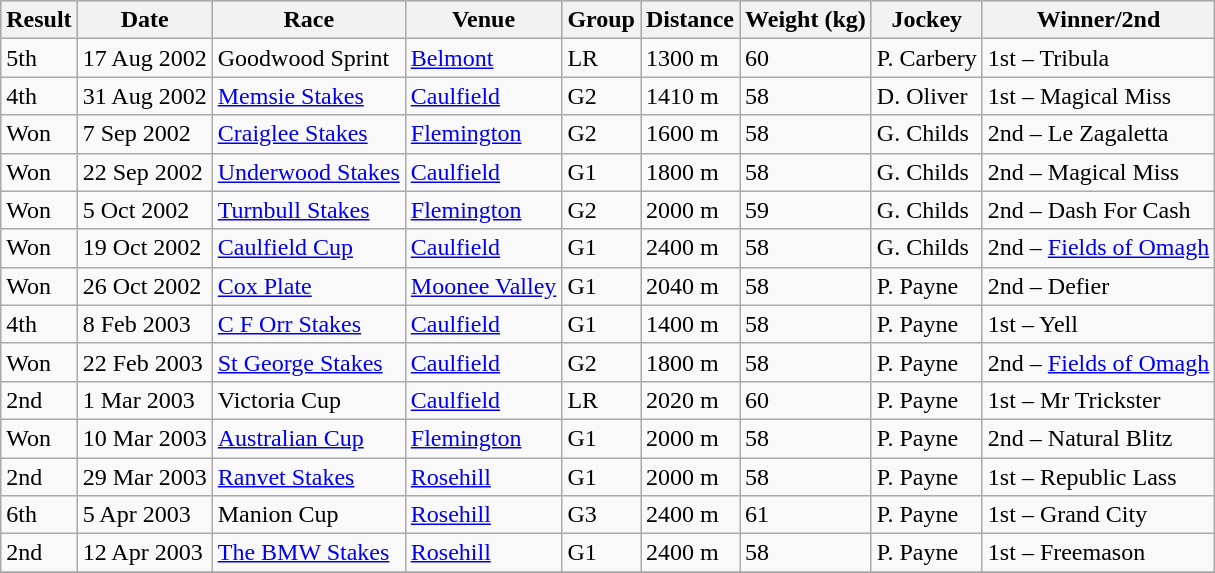<table class="wikitable">
<tr style="background:silver; color:black">
<th>Result</th>
<th>Date</th>
<th>Race</th>
<th>Venue</th>
<th>Group</th>
<th>Distance</th>
<th>Weight (kg)</th>
<th>Jockey</th>
<th>Winner/2nd</th>
</tr>
<tr>
<td>5th</td>
<td>17 Aug 2002</td>
<td>Goodwood Sprint</td>
<td><a href='#'>Belmont</a></td>
<td>LR</td>
<td>1300 m</td>
<td>60</td>
<td>P. Carbery</td>
<td>1st – Tribula</td>
</tr>
<tr>
<td>4th</td>
<td>31 Aug 2002</td>
<td><a href='#'>Memsie Stakes</a></td>
<td><a href='#'>Caulfield</a></td>
<td>G2</td>
<td>1410 m</td>
<td>58</td>
<td>D. Oliver</td>
<td>1st – Magical Miss</td>
</tr>
<tr>
<td>Won</td>
<td>7 Sep 2002</td>
<td><a href='#'>Craiglee Stakes</a></td>
<td><a href='#'>Flemington</a></td>
<td>G2</td>
<td>1600 m</td>
<td>58</td>
<td>G. Childs</td>
<td>2nd – Le Zagaletta</td>
</tr>
<tr>
<td>Won</td>
<td>22 Sep 2002</td>
<td><a href='#'>Underwood Stakes</a></td>
<td><a href='#'>Caulfield</a></td>
<td>G1</td>
<td>1800 m</td>
<td>58</td>
<td>G. Childs</td>
<td>2nd – Magical Miss</td>
</tr>
<tr>
<td>Won</td>
<td>5 Oct 2002</td>
<td><a href='#'>Turnbull Stakes</a></td>
<td><a href='#'>Flemington</a></td>
<td>G2</td>
<td>2000 m</td>
<td>59</td>
<td>G. Childs</td>
<td>2nd – Dash For Cash</td>
</tr>
<tr>
<td>Won</td>
<td>19 Oct 2002</td>
<td><a href='#'>Caulfield Cup</a></td>
<td><a href='#'>Caulfield</a></td>
<td>G1</td>
<td>2400 m</td>
<td>58</td>
<td>G. Childs</td>
<td>2nd – <a href='#'>Fields of Omagh</a></td>
</tr>
<tr>
<td>Won</td>
<td>26 Oct 2002</td>
<td><a href='#'>Cox Plate</a></td>
<td><a href='#'>Moonee Valley</a></td>
<td>G1</td>
<td>2040 m</td>
<td>58</td>
<td>P. Payne</td>
<td>2nd – Defier</td>
</tr>
<tr>
<td>4th</td>
<td>8 Feb 2003</td>
<td><a href='#'>C F Orr Stakes</a></td>
<td><a href='#'>Caulfield</a></td>
<td>G1</td>
<td>1400 m</td>
<td>58</td>
<td>P. Payne</td>
<td>1st – Yell</td>
</tr>
<tr>
<td>Won</td>
<td>22 Feb 2003</td>
<td><a href='#'>St George Stakes</a></td>
<td><a href='#'>Caulfield</a></td>
<td>G2</td>
<td>1800 m</td>
<td>58</td>
<td>P. Payne</td>
<td>2nd – <a href='#'>Fields of Omagh</a></td>
</tr>
<tr>
<td>2nd</td>
<td>1 Mar 2003</td>
<td>Victoria Cup</td>
<td><a href='#'>Caulfield</a></td>
<td>LR</td>
<td>2020 m</td>
<td>60</td>
<td>P. Payne</td>
<td>1st – Mr Trickster</td>
</tr>
<tr>
<td>Won</td>
<td>10 Mar 2003</td>
<td><a href='#'>Australian Cup</a></td>
<td><a href='#'>Flemington</a></td>
<td>G1</td>
<td>2000 m</td>
<td>58</td>
<td>P. Payne</td>
<td>2nd – Natural Blitz</td>
</tr>
<tr>
<td>2nd</td>
<td>29 Mar 2003</td>
<td><a href='#'>Ranvet Stakes</a></td>
<td><a href='#'>Rosehill</a></td>
<td>G1</td>
<td>2000 m</td>
<td>58</td>
<td>P. Payne</td>
<td>1st – Republic Lass</td>
</tr>
<tr>
<td>6th</td>
<td>5 Apr 2003</td>
<td>Manion Cup</td>
<td><a href='#'>Rosehill</a></td>
<td>G3</td>
<td>2400 m</td>
<td>61</td>
<td>P. Payne</td>
<td>1st – Grand City</td>
</tr>
<tr>
<td>2nd</td>
<td>12 Apr 2003</td>
<td><a href='#'>The BMW Stakes</a></td>
<td><a href='#'>Rosehill</a></td>
<td>G1</td>
<td>2400 m</td>
<td>58</td>
<td>P. Payne</td>
<td>1st – Freemason</td>
</tr>
<tr>
</tr>
</table>
